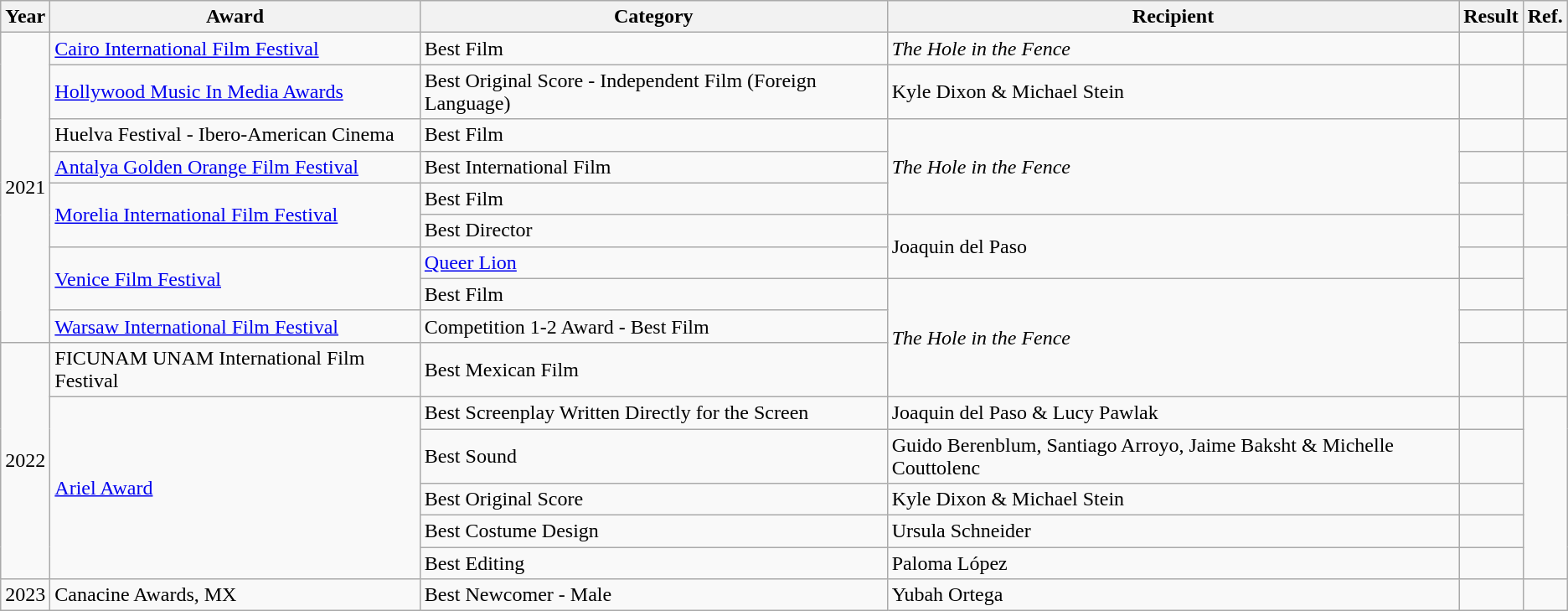<table class="wikitable">
<tr>
<th>Year</th>
<th>Award</th>
<th>Category</th>
<th>Recipient</th>
<th>Result</th>
<th>Ref.</th>
</tr>
<tr>
<td rowspan="9">2021</td>
<td><a href='#'>Cairo International Film Festival</a></td>
<td>Best Film</td>
<td><em>The Hole in the Fence</em></td>
<td></td>
<td></td>
</tr>
<tr>
<td><a href='#'>Hollywood Music In Media Awards</a></td>
<td>Best Original Score - Independent Film (Foreign Language)</td>
<td>Kyle Dixon & Michael Stein</td>
<td></td>
<td></td>
</tr>
<tr>
<td>Huelva Festival - Ibero-American Cinema</td>
<td>Best Film</td>
<td rowspan="3"><em>The Hole in the Fence</em></td>
<td></td>
<td></td>
</tr>
<tr>
<td><a href='#'>Antalya Golden Orange Film Festival</a></td>
<td>Best International Film</td>
<td></td>
<td></td>
</tr>
<tr>
<td rowspan="2"><a href='#'>Morelia International Film Festival</a></td>
<td>Best Film</td>
<td></td>
<td rowspan="2"></td>
</tr>
<tr>
<td>Best Director</td>
<td rowspan="2">Joaquin del Paso</td>
<td></td>
</tr>
<tr>
<td rowspan="2"><a href='#'>Venice Film Festival</a></td>
<td><a href='#'>Queer Lion</a></td>
<td></td>
<td rowspan="2"></td>
</tr>
<tr>
<td>Best Film</td>
<td rowspan="3"><em>The Hole in the Fence</em></td>
<td></td>
</tr>
<tr>
<td><a href='#'>Warsaw International Film Festival</a></td>
<td>Competition 1-2 Award - Best Film</td>
<td></td>
<td></td>
</tr>
<tr>
<td rowspan="6">2022</td>
<td>FICUNAM UNAM International Film Festival</td>
<td>Best Mexican Film</td>
<td></td>
<td></td>
</tr>
<tr>
<td rowspan="5"><a href='#'>Ariel Award</a></td>
<td>Best Screenplay Written Directly for the Screen</td>
<td>Joaquin del Paso & Lucy Pawlak</td>
<td></td>
<td rowspan="5"></td>
</tr>
<tr>
<td>Best Sound</td>
<td>Guido Berenblum, Santiago Arroyo, Jaime Baksht & Michelle Couttolenc</td>
<td></td>
</tr>
<tr>
<td>Best Original Score</td>
<td>Kyle Dixon & Michael Stein</td>
<td></td>
</tr>
<tr>
<td>Best Costume Design</td>
<td>Ursula Schneider</td>
<td></td>
</tr>
<tr>
<td>Best Editing</td>
<td>Paloma López</td>
<td></td>
</tr>
<tr>
<td>2023</td>
<td>Canacine Awards, MX</td>
<td>Best Newcomer - Male</td>
<td>Yubah Ortega</td>
<td></td>
<td></td>
</tr>
</table>
